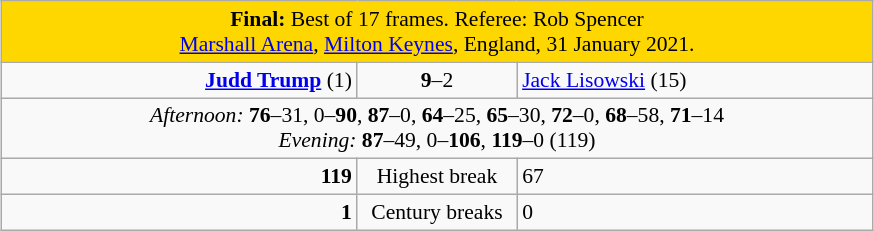<table class="wikitable" style="font-size: 90%; margin: 1em auto 1em auto;">
<tr>
<td colspan = "3" align="center" bgcolor="#ffd700"><strong>Final:</strong> Best of 17 frames. Referee: Rob Spencer<br><a href='#'>Marshall Arena</a>, <a href='#'>Milton Keynes</a>, England, 31 January 2021.</td>
</tr>
<tr>
<td width="230" align="right"><strong><a href='#'>Judd Trump</a></strong> (1)<br></td>
<td width="100" align="center"><strong>9</strong>–2</td>
<td width="230"><a href='#'>Jack Lisowski</a> (15)<br></td>
</tr>
<tr>
<td colspan="3" align="center" style="font-size: 100%"><em>Afternoon:</em> <strong>76</strong>–31, 0–<strong>90</strong>, <strong>87</strong>–0, <strong>64</strong>–25, <strong>65</strong>–30, <strong>72</strong>–0, <strong>68</strong>–58, <strong>71</strong>–14  <br><em>Evening:</em> <strong>87</strong>–49, 0–<strong>106</strong>, <strong>119</strong>–0 (119)</td>
</tr>
<tr>
<td align="right"><strong>119</strong></td>
<td align="center">Highest break</td>
<td>67</td>
</tr>
<tr>
<td align="right"><strong>1</strong></td>
<td align="center">Century breaks</td>
<td>0</td>
</tr>
</table>
